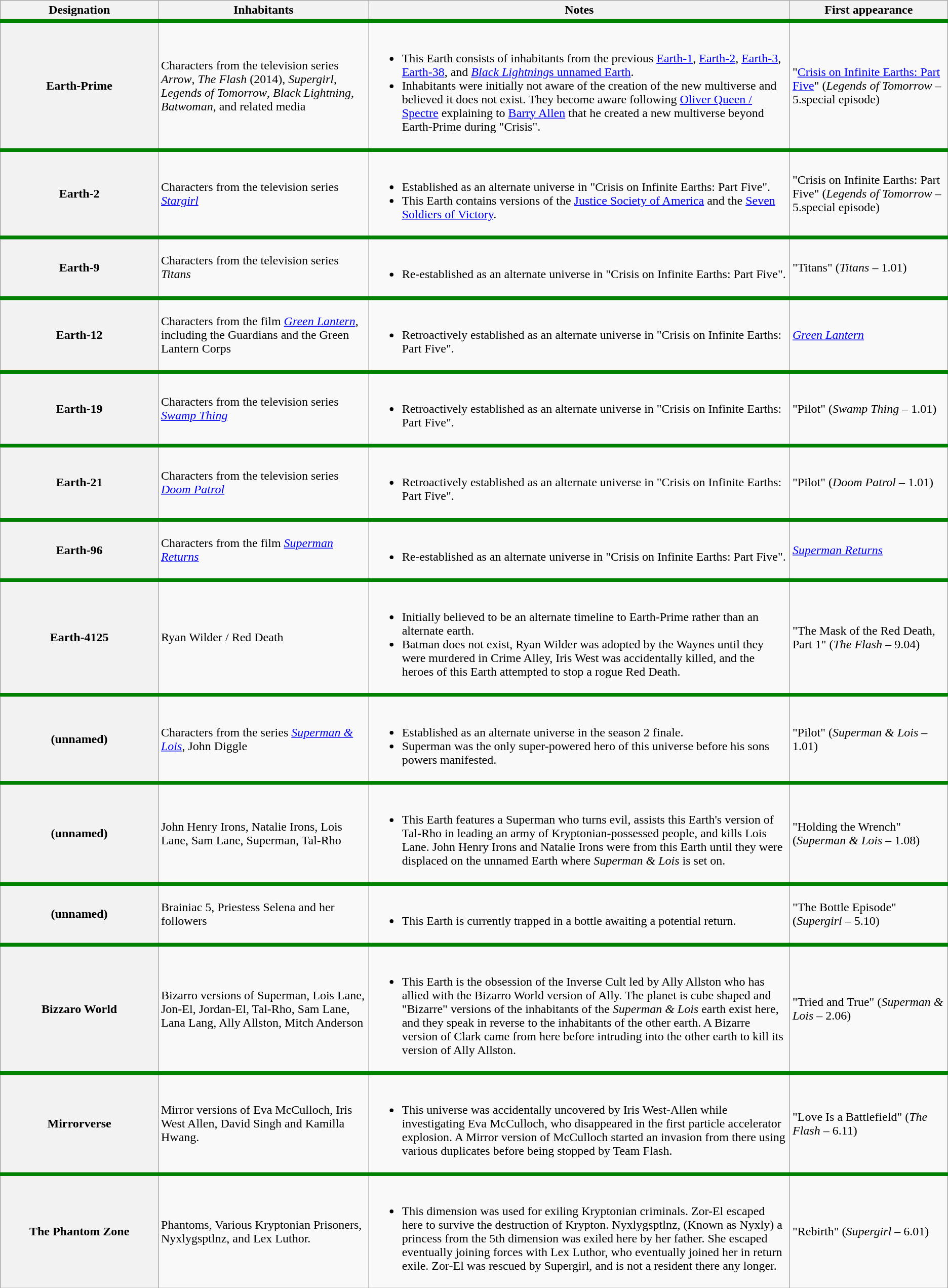<table class="wikitable">
<tr>
<th scope="col" style="width:15%;">Designation</th>
<th scope="col" style="width:20%;">Inhabitants</th>
<th scope="col" style="width:40%;">Notes</th>
<th scope="col" style="width:15%;">First appearance</th>
</tr>
<tr style="border-top: solid thick green" >
<th scope="row">Earth-Prime</th>
<td>Characters from the television series <em>Arrow</em>, <em>The Flash</em> (2014), <em>Supergirl</em>, <em>Legends of Tomorrow</em>, <em>Black Lightning</em>, <em>Batwoman</em>, and related media</td>
<td><br><ul><li>This Earth consists of inhabitants from the previous <a href='#'>Earth-1</a>, <a href='#'>Earth-2</a>, <a href='#'>Earth-3</a>, <a href='#'>Earth-38</a>, and <a href='#'><em>Black Lightning</em>s unnamed Earth</a>.</li><li>Inhabitants were initially not aware of the creation of the new multiverse and believed it does not exist. They become aware following <a href='#'>Oliver Queen / Spectre</a> explaining to <a href='#'>Barry Allen</a> that he created a new multiverse beyond Earth-Prime during "Crisis".</li></ul></td>
<td>"<a href='#'>Crisis on Infinite Earths: Part Five</a>" (<em>Legends of Tomorrow</em> – 5.special episode)</td>
</tr>
<tr style="border-top: solid thick green" >
<th scope="row">Earth-2</th>
<td>Characters from the television series <em><a href='#'>Stargirl</a></em></td>
<td><br><ul><li>Established as an alternate universe in "Crisis on Infinite Earths: Part Five".</li><li>This Earth contains versions of the <a href='#'>Justice Society of America</a> and the <a href='#'>Seven Soldiers of Victory</a>.</li></ul></td>
<td>"Crisis on Infinite Earths: Part Five" (<em>Legends of Tomorrow</em> – 5.special episode)</td>
</tr>
<tr style="border-top: solid thick green" >
<th scope="row">Earth-9</th>
<td>Characters from the television series <em>Titans</em></td>
<td><br><ul><li>Re-established as an alternate universe in "Crisis on Infinite Earths: Part Five".</li></ul></td>
<td>"Titans" (<em>Titans</em> – 1.01)</td>
</tr>
<tr style="border-top: solid thick green" >
<th scope="row">Earth-12</th>
<td>Characters from the film <em><a href='#'>Green Lantern</a></em>, including the Guardians and the Green Lantern Corps</td>
<td><br><ul><li>Retroactively established as an alternate universe in "Crisis on Infinite Earths: Part Five".</li></ul></td>
<td><em><a href='#'>Green Lantern</a></em></td>
</tr>
<tr style="border-top: solid thick green" >
<th scope="row">Earth-19</th>
<td>Characters from the television series <em><a href='#'>Swamp Thing</a></em></td>
<td><br><ul><li>Retroactively established as an alternate universe in "Crisis on Infinite Earths: Part Five".</li></ul></td>
<td>"Pilot" (<em>Swamp Thing</em> – 1.01)</td>
</tr>
<tr style="border-top: solid thick green" >
<th scope="row">Earth-21</th>
<td>Characters from the television series <em><a href='#'>Doom Patrol</a></em></td>
<td><br><ul><li>Retroactively established as an alternate universe in "Crisis on Infinite Earths: Part Five".</li></ul></td>
<td>"Pilot" (<em>Doom Patrol</em> – 1.01)</td>
</tr>
<tr style="border-top: solid thick green" >
<th scope="row">Earth-96</th>
<td>Characters from the film <em><a href='#'>Superman Returns</a></em></td>
<td><br><ul><li>Re-established as an alternate universe in "Crisis on Infinite Earths: Part Five".</li></ul></td>
<td><em><a href='#'>Superman Returns</a></em></td>
</tr>
<tr style="border-top: solid thick green" >
<th scope="row">Earth-4125</th>
<td>Ryan Wilder / Red Death</td>
<td><br><ul><li>Initially believed to be an alternate timeline to Earth-Prime rather than an alternate earth.</li><li>Batman does not exist, Ryan Wilder was adopted by the Waynes until they were murdered in Crime Alley, Iris West was accidentally killed, and the heroes of this Earth attempted to stop a rogue Red Death.</li></ul></td>
<td>"The Mask of the Red Death, Part 1" (<em>The Flash</em> – 9.04)</td>
</tr>
<tr style="border-top: solid thick green">
<th scope="row">(unnamed)</th>
<td>Characters from the series <em><a href='#'>Superman & Lois</a></em>, John Diggle</td>
<td><br><ul><li>Established as an alternate universe in the season 2 finale.</li><li>Superman was the only super-powered hero of this universe before his sons powers manifested.</li></ul></td>
<td>"Pilot" (<em>Superman & Lois</em> – 1.01)</td>
</tr>
<tr style="border-top: solid thick green">
<th scope="row">(unnamed)</th>
<td>John Henry Irons, Natalie Irons, Lois Lane, Sam Lane, Superman, Tal-Rho</td>
<td><br><ul><li>This Earth features a Superman who turns evil, assists this Earth's version of Tal-Rho in leading an army of Kryptonian-possessed people, and kills Lois Lane. John Henry Irons and Natalie Irons were from this Earth until they were displaced on the unnamed Earth where <em>Superman & Lois</em> is set on.</li></ul></td>
<td>"Holding the Wrench" (<em>Superman & Lois</em> – 1.08)</td>
</tr>
<tr style="border-top: solid thick green">
<th scope="row">(unnamed)</th>
<td>Brainiac 5, Priestess Selena and her followers</td>
<td><br><ul><li>This Earth is currently trapped in a bottle awaiting a potential return.</li></ul></td>
<td>"The Bottle Episode" (<em>Supergirl</em> – 5.10)</td>
</tr>
<tr style="border-top: solid thick green">
<th scope="row">Bizzaro World</th>
<td>Bizarro versions of Superman, Lois Lane, Jon-El, Jordan-El, Tal-Rho, Sam Lane, Lana Lang, Ally Allston, Mitch Anderson</td>
<td><br><ul><li>This Earth is the obsession of the Inverse Cult led by Ally Allston who has allied with the Bizarro World version of Ally. The planet is cube shaped and "Bizarre" versions of the inhabitants of the <em>Superman & Lois</em> earth exist here, and they speak in reverse to the inhabitants of the other earth. A Bizarre version of Clark came from here before intruding into the other earth to kill its version of Ally Allston.</li></ul></td>
<td>"Tried and True" (<em>Superman & Lois</em> – 2.06)</td>
</tr>
<tr style="border-top: solid thick green">
<th scope="row">Mirrorverse</th>
<td>Mirror versions of Eva McCulloch, Iris West Allen, David Singh and Kamilla Hwang.</td>
<td><br><ul><li>This universe was accidentally uncovered by Iris West-Allen while investigating Eva McCulloch, who disappeared in the first particle accelerator explosion. A Mirror version of McCulloch started an invasion from there using various duplicates before being stopped by Team Flash.</li></ul></td>
<td>"Love Is a Battlefield"  (<em>The Flash</em>  – 6.11)</td>
</tr>
<tr style="border-top: solid thick green">
<th scope="row">The Phantom Zone</th>
<td>Phantoms, Various Kryptonian Prisoners,  Nyxlygsptlnz, and Lex Luthor.</td>
<td><br><ul><li>This dimension was used for exiling Kryptonian criminals.  Zor-El escaped here to survive the destruction of Krypton.   Nyxlygsptlnz, (Known as Nyxly) a princess from the 5th dimension was exiled here by her father.  She escaped eventually joining forces with Lex Luthor, who eventually joined her in return exile.  Zor-El was rescued by Supergirl, and is not a resident there any longer.</li></ul></td>
<td>"Rebirth"  (<em>Supergirl</em>  – 6.01)</td>
</tr>
</table>
